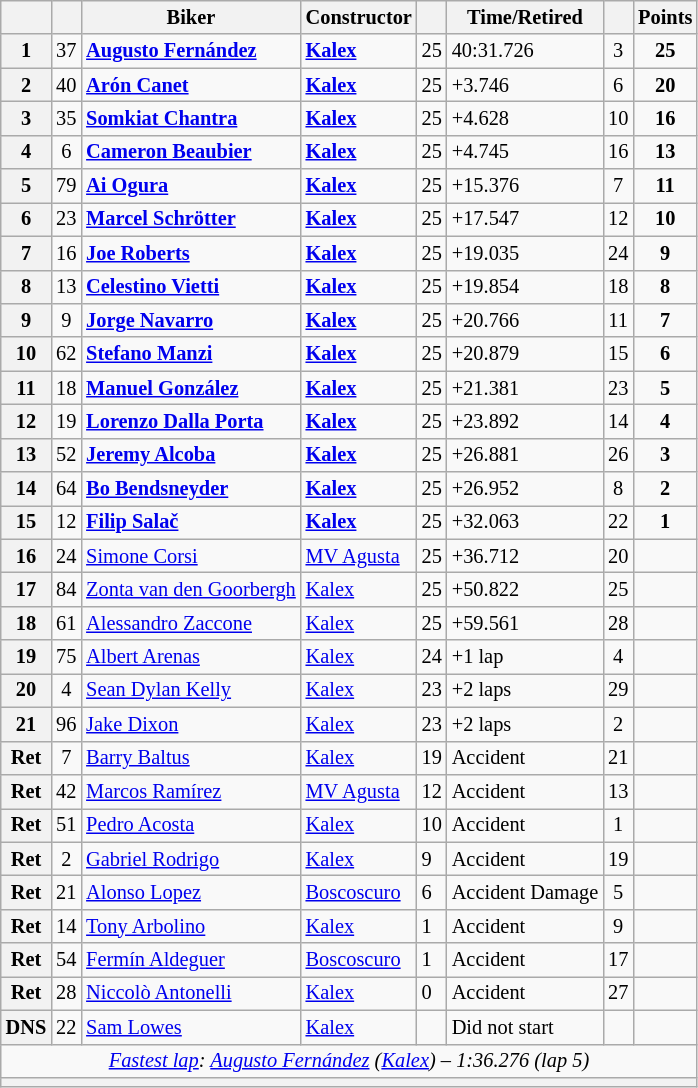<table class="wikitable sortable" style="font-size: 85%;">
<tr>
<th scope="col"></th>
<th scope="col"></th>
<th scope="col">Biker</th>
<th scope="col">Constructor</th>
<th scope="col" class="unsortable"></th>
<th scope="col" class="unsortable">Time/Retired</th>
<th scope="col"></th>
<th scope="col">Points</th>
</tr>
<tr>
<th scope="row">1</th>
<td align="center">37</td>
<td> <strong><a href='#'>Augusto Fernández</a></strong></td>
<td><strong><a href='#'>Kalex</a></strong></td>
<td>25</td>
<td>40:31.726</td>
<td align="center">3</td>
<td align="center"><strong>25</strong></td>
</tr>
<tr>
<th scope="row">2</th>
<td align="center">40</td>
<td> <strong><a href='#'>Arón Canet</a></strong></td>
<td><strong><a href='#'>Kalex</a></strong></td>
<td>25</td>
<td>+3.746</td>
<td align="center">6</td>
<td align="center"><strong>20</strong></td>
</tr>
<tr>
<th scope="row">3</th>
<td align="center">35</td>
<td> <strong><a href='#'>Somkiat Chantra</a></strong></td>
<td><strong><a href='#'>Kalex</a></strong></td>
<td>25</td>
<td>+4.628</td>
<td align="center">10</td>
<td align="center"><strong>16</strong></td>
</tr>
<tr>
<th scope="row">4</th>
<td align="center">6</td>
<td> <strong><a href='#'>Cameron Beaubier</a></strong></td>
<td><strong><a href='#'>Kalex</a></strong></td>
<td>25</td>
<td>+4.745</td>
<td align="center">16</td>
<td align="center"><strong>13</strong></td>
</tr>
<tr>
<th scope="row">5</th>
<td align="center">79</td>
<td> <strong><a href='#'>Ai Ogura</a></strong></td>
<td><strong><a href='#'>Kalex</a></strong></td>
<td>25</td>
<td>+15.376</td>
<td align="center">7</td>
<td align="center"><strong>11</strong></td>
</tr>
<tr>
<th scope="row">6</th>
<td align="center">23</td>
<td> <strong><a href='#'>Marcel Schrötter</a></strong></td>
<td><strong><a href='#'>Kalex</a></strong></td>
<td>25</td>
<td>+17.547</td>
<td align="center">12</td>
<td align="center"><strong>10</strong></td>
</tr>
<tr>
<th scope="row">7</th>
<td align="center">16</td>
<td> <strong><a href='#'>Joe Roberts</a></strong></td>
<td><strong><a href='#'>Kalex</a></strong></td>
<td>25</td>
<td>+19.035</td>
<td align="center">24</td>
<td align="center"><strong>9</strong></td>
</tr>
<tr>
<th scope="row">8</th>
<td align="center">13</td>
<td> <strong><a href='#'>Celestino Vietti</a></strong></td>
<td><strong><a href='#'>Kalex</a></strong></td>
<td>25</td>
<td>+19.854</td>
<td align="center">18</td>
<td align="center"><strong>8</strong></td>
</tr>
<tr>
<th scope="row">9</th>
<td align="center">9</td>
<td> <strong><a href='#'>Jorge Navarro</a></strong></td>
<td><strong><a href='#'>Kalex</a></strong></td>
<td>25</td>
<td>+20.766</td>
<td align="center">11</td>
<td align="center"><strong>7</strong></td>
</tr>
<tr>
<th scope="row">10</th>
<td align="center">62</td>
<td> <strong><a href='#'>Stefano Manzi</a></strong></td>
<td><strong><a href='#'>Kalex</a></strong></td>
<td>25</td>
<td>+20.879</td>
<td align="center">15</td>
<td align="center"><strong>6</strong></td>
</tr>
<tr>
<th scope="row">11</th>
<td align="center">18</td>
<td> <strong><a href='#'>Manuel González</a></strong></td>
<td><strong><a href='#'>Kalex</a></strong></td>
<td>25</td>
<td>+21.381</td>
<td align="center">23</td>
<td align="center"><strong>5</strong></td>
</tr>
<tr>
<th scope="row">12</th>
<td align="center">19</td>
<td> <strong><a href='#'>Lorenzo Dalla Porta</a></strong></td>
<td><strong><a href='#'>Kalex</a></strong></td>
<td>25</td>
<td>+23.892</td>
<td align="center">14</td>
<td align="center"><strong>4</strong></td>
</tr>
<tr>
<th scope="row">13</th>
<td align="center">52</td>
<td> <strong><a href='#'>Jeremy Alcoba</a></strong></td>
<td><strong><a href='#'>Kalex</a></strong></td>
<td>25</td>
<td>+26.881</td>
<td align="center">26</td>
<td align="center"><strong>3</strong></td>
</tr>
<tr>
<th scope="row">14</th>
<td align="center">64</td>
<td> <strong><a href='#'>Bo Bendsneyder</a></strong></td>
<td><strong><a href='#'>Kalex</a></strong></td>
<td>25</td>
<td>+26.952</td>
<td align="center">8</td>
<td align="center"><strong>2</strong></td>
</tr>
<tr>
<th scope="row">15</th>
<td align="center">12</td>
<td> <strong><a href='#'>Filip Salač</a></strong></td>
<td><strong><a href='#'>Kalex</a></strong></td>
<td>25</td>
<td>+32.063</td>
<td align="center">22</td>
<td align="center"><strong>1</strong></td>
</tr>
<tr>
<th scope="row">16</th>
<td align="center">24</td>
<td> <a href='#'>Simone Corsi</a></td>
<td><a href='#'>MV Agusta</a></td>
<td>25</td>
<td>+36.712</td>
<td align="center">20</td>
<td></td>
</tr>
<tr>
<th scope="row">17</th>
<td align="center">84</td>
<td> <a href='#'>Zonta van den Goorbergh</a></td>
<td><a href='#'>Kalex</a></td>
<td>25</td>
<td>+50.822</td>
<td align="center">25</td>
<td></td>
</tr>
<tr>
<th scope="row">18</th>
<td align="center">61</td>
<td> <a href='#'>Alessandro Zaccone</a></td>
<td><a href='#'>Kalex</a></td>
<td>25</td>
<td>+59.561</td>
<td align="center">28</td>
<td></td>
</tr>
<tr>
<th scope="row">19</th>
<td align="center">75</td>
<td> <a href='#'>Albert Arenas</a></td>
<td><a href='#'>Kalex</a></td>
<td>24</td>
<td>+1 lap</td>
<td align="center">4</td>
<td></td>
</tr>
<tr>
<th scope="row">20</th>
<td align="center">4</td>
<td> <a href='#'>Sean Dylan Kelly</a></td>
<td><a href='#'>Kalex</a></td>
<td>23</td>
<td>+2 laps</td>
<td align="center">29</td>
<td></td>
</tr>
<tr>
<th scope="row">21</th>
<td align="center">96</td>
<td> <a href='#'>Jake Dixon</a></td>
<td><a href='#'>Kalex</a></td>
<td>23</td>
<td>+2 laps</td>
<td align="center">2</td>
<td></td>
</tr>
<tr>
<th scope="row">Ret</th>
<td align="center">7</td>
<td> <a href='#'>Barry Baltus</a></td>
<td><a href='#'>Kalex</a></td>
<td>19</td>
<td>Accident</td>
<td align="center">21</td>
<td></td>
</tr>
<tr>
<th scope="row">Ret</th>
<td align="center">42</td>
<td> <a href='#'>Marcos Ramírez</a></td>
<td><a href='#'>MV Agusta</a></td>
<td>12</td>
<td>Accident</td>
<td align="center">13</td>
<td></td>
</tr>
<tr>
<th scope="row">Ret</th>
<td align="center">51</td>
<td> <a href='#'>Pedro Acosta</a></td>
<td><a href='#'>Kalex</a></td>
<td>10</td>
<td>Accident</td>
<td align="center">1</td>
<td></td>
</tr>
<tr>
<th scope="row">Ret</th>
<td align="center">2</td>
<td> <a href='#'>Gabriel Rodrigo</a></td>
<td><a href='#'>Kalex</a></td>
<td>9</td>
<td>Accident</td>
<td align="center">19</td>
<td></td>
</tr>
<tr>
<th scope="row">Ret</th>
<td align="center">21</td>
<td> <a href='#'>Alonso Lopez</a></td>
<td><a href='#'>Boscoscuro</a></td>
<td>6</td>
<td>Accident Damage</td>
<td align="center">5</td>
<td></td>
</tr>
<tr>
<th scope="row">Ret</th>
<td align="center">14</td>
<td> <a href='#'>Tony Arbolino</a></td>
<td><a href='#'>Kalex</a></td>
<td>1</td>
<td>Accident</td>
<td align="center">9</td>
<td></td>
</tr>
<tr>
<th scope="row">Ret</th>
<td align="center">54</td>
<td> <a href='#'>Fermín Aldeguer</a></td>
<td><a href='#'>Boscoscuro</a></td>
<td>1</td>
<td>Accident</td>
<td align="center">17</td>
<td></td>
</tr>
<tr>
<th scope="row">Ret</th>
<td align="center">28</td>
<td> <a href='#'>Niccolò Antonelli</a></td>
<td><a href='#'>Kalex</a></td>
<td>0</td>
<td>Accident</td>
<td align="center">27</td>
<td></td>
</tr>
<tr>
<th scope="row">DNS</th>
<td align="center">22</td>
<td> <a href='#'>Sam Lowes</a></td>
<td><a href='#'>Kalex</a></td>
<td></td>
<td>Did not start</td>
<td align="center"></td>
</tr>
<tr class="sortbottom">
<td colspan="8" style="text-align:center"><em><a href='#'>Fastest lap</a>:  <a href='#'>Augusto Fernández</a> (<a href='#'>Kalex</a>) – 1:36.276 (lap 5)</em></td>
</tr>
<tr>
<th colspan=8></th>
</tr>
</table>
